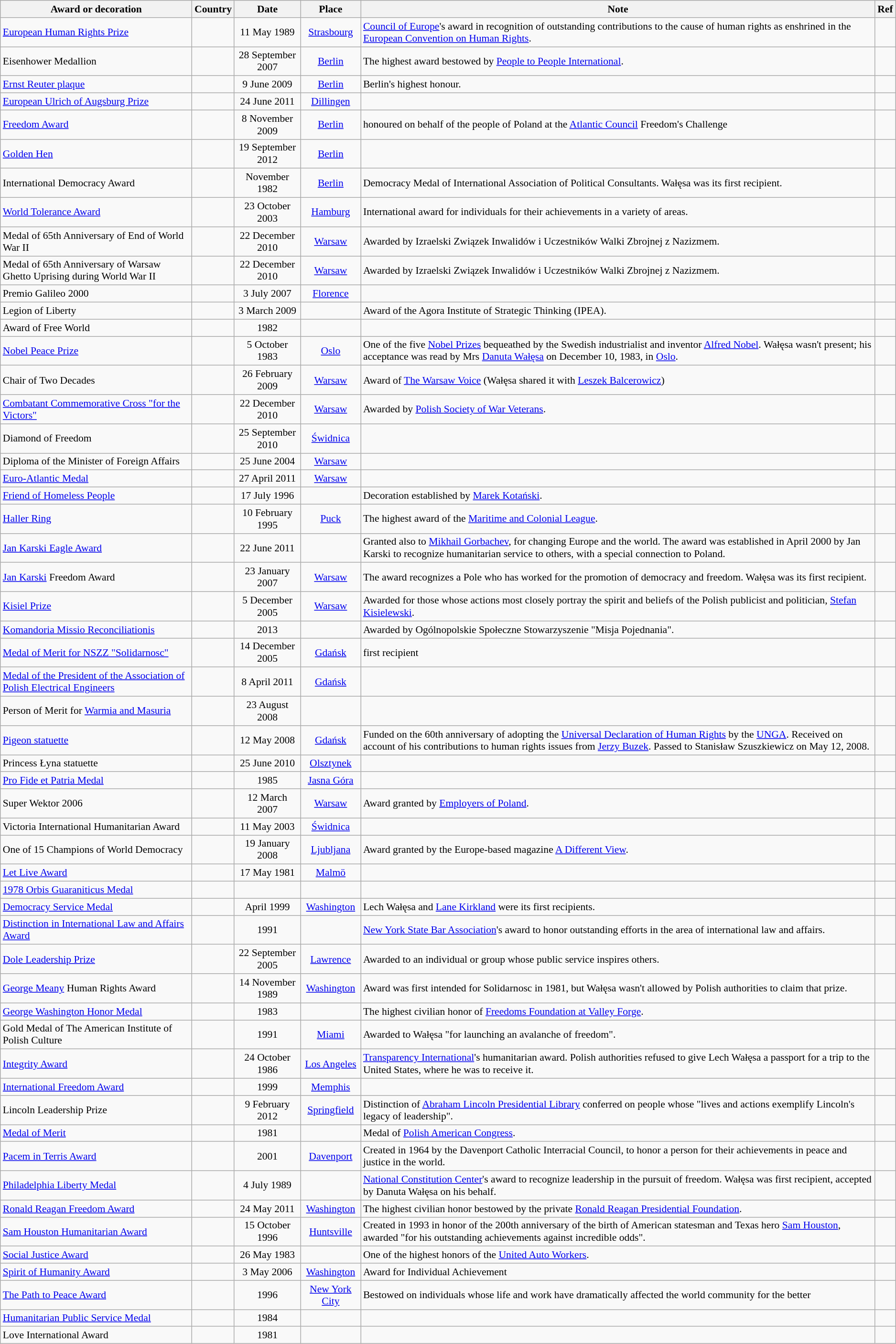<table class="wikitable sortable" style="font-size: 90%;">
<tr>
<th>Award or decoration</th>
<th>Country</th>
<th>Date</th>
<th>Place</th>
<th class="unsortable">Note</th>
<th class="unsortable">Ref</th>
</tr>
<tr>
<td><a href='#'>European Human Rights Prize</a></td>
<td></td>
<td align=center>11 May 1989</td>
<td align=center><a href='#'>Strasbourg</a></td>
<td><a href='#'>Council of Europe</a>'s award in recognition of outstanding contributions to the cause of human rights as enshrined in the <a href='#'>European Convention on Human Rights</a>.</td>
<td></td>
</tr>
<tr>
<td>Eisenhower Medallion</td>
<td></td>
<td align=center>28 September 2007</td>
<td align=center><a href='#'>Berlin</a></td>
<td>The highest award bestowed by <a href='#'>People to People International</a>.</td>
<td></td>
</tr>
<tr>
<td><a href='#'>Ernst Reuter plaque</a></td>
<td></td>
<td align=center>9 June 2009</td>
<td align=center><a href='#'>Berlin</a></td>
<td>Berlin's highest honour.</td>
<td></td>
</tr>
<tr>
<td><a href='#'>European Ulrich of Augsburg Prize</a></td>
<td></td>
<td align=center>24 June 2011</td>
<td align=center><a href='#'>Dillingen</a></td>
<td></td>
<td></td>
</tr>
<tr>
<td><a href='#'>Freedom Award</a></td>
<td></td>
<td align=center>8 November 2009</td>
<td align=center><a href='#'>Berlin</a></td>
<td>honoured on behalf of the people of Poland at the <a href='#'>Atlantic Council</a> Freedom's Challenge</td>
<td></td>
</tr>
<tr>
<td><a href='#'>Golden Hen</a></td>
<td></td>
<td align=center>19 September 2012</td>
<td align=center><a href='#'>Berlin</a></td>
<td></td>
<td></td>
</tr>
<tr>
<td>International Democracy Award</td>
<td></td>
<td align=center>November 1982</td>
<td align=center><a href='#'>Berlin</a></td>
<td>Democracy Medal of International Association of Political Consultants. Wałęsa was its first recipient.</td>
<td></td>
</tr>
<tr>
<td><a href='#'>World Tolerance Award</a></td>
<td></td>
<td align=center>23 October 2003</td>
<td align=center><a href='#'>Hamburg</a></td>
<td>International award for individuals for their achievements in a variety of areas.</td>
<td></td>
</tr>
<tr>
<td>Medal of 65th Anniversary of End of World War II</td>
<td></td>
<td align=center>22 December 2010</td>
<td align=center><a href='#'>Warsaw</a></td>
<td>Awarded by Izraelski Związek Inwalidów i Uczestników Walki Zbrojnej z Nazizmem.</td>
<td></td>
</tr>
<tr>
<td>Medal of 65th Anniversary of Warsaw Ghetto Uprising during World War II</td>
<td></td>
<td align=center>22 December 2010</td>
<td align=center><a href='#'>Warsaw</a></td>
<td>Awarded by Izraelski Związek Inwalidów i Uczestników Walki Zbrojnej z Nazizmem.</td>
<td></td>
</tr>
<tr>
<td>Premio Galileo 2000</td>
<td></td>
<td align=center>3 July 2007</td>
<td align=center><a href='#'>Florence</a></td>
<td></td>
<td></td>
</tr>
<tr>
<td>Legion of Liberty</td>
<td></td>
<td align=center>3 March 2009</td>
<td align=center></td>
<td>Award of the Agora Institute of Strategic Thinking (IPEA).</td>
<td></td>
</tr>
<tr>
<td>Award of Free World</td>
<td></td>
<td align=center>1982</td>
<td align=center></td>
<td></td>
<td></td>
</tr>
<tr>
<td><a href='#'>Nobel Peace Prize</a></td>
<td></td>
<td align=center>5 October 1983</td>
<td align=center><a href='#'>Oslo</a></td>
<td> One of the five <a href='#'>Nobel Prizes</a> bequeathed by the Swedish industrialist and inventor <a href='#'>Alfred Nobel</a>. Wałęsa wasn't present; his acceptance was read by Mrs <a href='#'>Danuta Wałęsa</a> on December 10, 1983, in <a href='#'>Oslo</a>.</td>
<td></td>
</tr>
<tr>
<td>Chair of Two Decades</td>
<td></td>
<td align=center>26 February 2009</td>
<td align=center><a href='#'>Warsaw</a></td>
<td>Award of <a href='#'>The Warsaw Voice</a> (Wałęsa shared it with <a href='#'>Leszek Balcerowicz</a>)</td>
<td></td>
</tr>
<tr>
<td><a href='#'>Combatant Commemorative Cross "for the Victors"</a></td>
<td></td>
<td align=center>22 December 2010</td>
<td align=center><a href='#'>Warsaw</a></td>
<td> Awarded by <a href='#'>Polish Society of War Veterans</a>.</td>
<td></td>
</tr>
<tr>
<td>Diamond of Freedom</td>
<td></td>
<td align=center>25 September 2010</td>
<td align=center><a href='#'>Świdnica</a></td>
<td></td>
<td></td>
</tr>
<tr>
<td>Diploma of the Minister of Foreign Affairs</td>
<td></td>
<td align=center>25 June 2004</td>
<td align=center><a href='#'>Warsaw</a></td>
<td></td>
<td></td>
</tr>
<tr>
<td><a href='#'>Euro-Atlantic Medal</a></td>
<td></td>
<td align=center>27 April 2011</td>
<td align=center><a href='#'>Warsaw</a></td>
<td></td>
<td></td>
</tr>
<tr>
<td><a href='#'>Friend of Homeless People</a></td>
<td></td>
<td align=center>17 July 1996</td>
<td align=center></td>
<td>Decoration established by <a href='#'>Marek Kotański</a>.</td>
<td></td>
</tr>
<tr>
<td><a href='#'>Haller Ring</a></td>
<td></td>
<td align=center>10 February 1995</td>
<td align=center><a href='#'>Puck</a></td>
<td>The highest award of the <a href='#'>Maritime and Colonial League</a>.</td>
<td></td>
</tr>
<tr>
<td><a href='#'>Jan Karski Eagle Award</a></td>
<td></td>
<td align=center>22 June 2011</td>
<td align=center></td>
<td>Granted also to <a href='#'>Mikhail Gorbachev</a>, for changing Europe and the world. The award was established in April 2000 by Jan Karski to recognize humanitarian service to others, with a special connection to Poland.</td>
<td></td>
</tr>
<tr>
<td><a href='#'>Jan Karski</a> Freedom Award</td>
<td></td>
<td align=center>23 January 2007</td>
<td align=center><a href='#'>Warsaw</a></td>
<td>The award recognizes a Pole who has worked for the promotion of democracy and freedom. Wałęsa was its first recipient.</td>
<td></td>
</tr>
<tr>
<td><a href='#'>Kisiel Prize</a></td>
<td></td>
<td align=center>5 December 2005</td>
<td align=center><a href='#'>Warsaw</a></td>
<td>Awarded for those whose actions most closely portray the spirit and beliefs of the Polish publicist and politician, <a href='#'>Stefan Kisielewski</a>.</td>
<td></td>
</tr>
<tr>
<td><a href='#'>Komandoria Missio Reconciliationis</a></td>
<td></td>
<td align=center>2013</td>
<td align=center></td>
<td> Awarded by Ogólnopolskie Społeczne Stowarzyszenie "Misja Pojednania".</td>
<td></td>
</tr>
<tr>
<td><a href='#'>Medal of Merit for NSZZ "Solidarnosc"</a></td>
<td></td>
<td align=center>14 December 2005</td>
<td align=center><a href='#'>Gdańsk</a></td>
<td>first recipient</td>
<td></td>
</tr>
<tr>
<td><a href='#'>Medal of the President of the Association of Polish Electrical Engineers</a></td>
<td></td>
<td align=center>8 April 2011</td>
<td align=center><a href='#'>Gdańsk</a></td>
<td></td>
<td></td>
</tr>
<tr>
<td>Person of Merit for <a href='#'>Warmia and Masuria</a></td>
<td></td>
<td align=center>23 August 2008</td>
<td align=center></td>
<td></td>
<td></td>
</tr>
<tr>
<td><a href='#'>Pigeon statuette</a></td>
<td></td>
<td align=center>12 May 2008</td>
<td align=center><a href='#'>Gdańsk</a></td>
<td>Funded on the 60th anniversary of adopting the <a href='#'>Universal Declaration of Human Rights</a> by the <a href='#'>UNGA</a>. Received on account of his contributions to human rights issues from <a href='#'>Jerzy Buzek</a>. Passed to Stanisław Szuszkiewicz on May 12, 2008.</td>
<td></td>
</tr>
<tr>
<td>Princess Łyna statuette</td>
<td></td>
<td align=center>25 June 2010</td>
<td align=center><a href='#'>Olsztynek</a></td>
<td></td>
<td></td>
</tr>
<tr>
<td><a href='#'>Pro Fide et Patria Medal</a></td>
<td></td>
<td align=center>1985</td>
<td align=center><a href='#'>Jasna Góra</a></td>
<td></td>
<td></td>
</tr>
<tr>
<td>Super Wektor 2006</td>
<td></td>
<td align=center>12 March 2007</td>
<td align=center><a href='#'>Warsaw</a></td>
<td>Award granted by <a href='#'>Employers of Poland</a>.</td>
<td></td>
</tr>
<tr>
<td>Victoria International Humanitarian Award</td>
<td></td>
<td align=center>11 May 2003</td>
<td align=center><a href='#'>Świdnica</a></td>
<td></td>
<td></td>
</tr>
<tr>
<td>One of 15 Champions of World Democracy</td>
<td></td>
<td align=center>19 January 2008</td>
<td align=center><a href='#'>Ljubljana</a></td>
<td>Award granted by the Europe-based magazine <a href='#'>A Different View</a>.</td>
<td></td>
</tr>
<tr>
<td><a href='#'>Let Live Award</a></td>
<td></td>
<td align=center>17 May 1981</td>
<td align=center><a href='#'>Malmö</a></td>
<td></td>
<td></td>
</tr>
<tr>
<td><a href='#'>1978 Orbis Guaraniticus Medal</a></td>
<td></td>
<td></td>
<td align=center></td>
<td></td>
<td></td>
</tr>
<tr>
<td><a href='#'>Democracy Service Medal</a></td>
<td></td>
<td align=center>April 1999</td>
<td align=center><a href='#'>Washington</a></td>
<td>Lech Wałęsa and <a href='#'>Lane Kirkland</a> were its first recipients.</td>
<td></td>
</tr>
<tr>
<td><a href='#'>Distinction in International Law and Affairs Award</a></td>
<td></td>
<td align=center>1991</td>
<td align=center></td>
<td><a href='#'>New York State Bar Association</a>'s award to honor outstanding efforts in the area of international law and affairs.</td>
<td></td>
</tr>
<tr>
<td><a href='#'>Dole Leadership Prize</a></td>
<td></td>
<td align=center>22 September 2005</td>
<td align=center><a href='#'>Lawrence</a></td>
<td>Awarded to an individual or group whose public service inspires others.</td>
<td></td>
</tr>
<tr>
<td><a href='#'>George Meany</a> Human Rights Award</td>
<td></td>
<td align=center>14 November 1989</td>
<td align=center><a href='#'>Washington</a></td>
<td>Award was first intended for Solidarnosc in 1981, but Wałęsa wasn't allowed by Polish authorities to claim that prize.</td>
<td></td>
</tr>
<tr>
<td><a href='#'>George Washington Honor Medal</a></td>
<td></td>
<td align=center>1983</td>
<td align=center></td>
<td>The highest civilian honor of <a href='#'>Freedoms Foundation at Valley Forge</a>.</td>
<td></td>
</tr>
<tr>
<td>Gold Medal of The American Institute of Polish Culture</td>
<td></td>
<td align=center>1991</td>
<td align=center><a href='#'>Miami</a></td>
<td>Awarded to Wałęsa "for launching an avalanche of freedom".</td>
<td></td>
</tr>
<tr>
<td><a href='#'>Integrity Award</a></td>
<td></td>
<td align=center>24 October 1986</td>
<td align=center><a href='#'>Los Angeles</a></td>
<td><a href='#'>Transparency International</a>'s humanitarian award. Polish authorities refused to give Lech Wałęsa a passport for a trip to the United States, where he was to receive it.</td>
<td></td>
</tr>
<tr>
<td><a href='#'>International Freedom Award</a></td>
<td></td>
<td align=center>1999</td>
<td align=center><a href='#'>Memphis</a></td>
<td></td>
<td></td>
</tr>
<tr>
<td>Lincoln Leadership Prize</td>
<td></td>
<td align=center>9 February 2012</td>
<td align=center><a href='#'>Springfield</a></td>
<td>Distinction of <a href='#'>Abraham Lincoln Presidential Library</a> conferred on people whose "lives and actions exemplify Lincoln's legacy of leadership".</td>
<td></td>
</tr>
<tr>
<td><a href='#'>Medal of Merit</a></td>
<td></td>
<td align=center>1981</td>
<td align=center></td>
<td>Medal of <a href='#'>Polish American Congress</a>.</td>
<td></td>
</tr>
<tr>
<td><a href='#'>Pacem in Terris Award</a></td>
<td></td>
<td align=center>2001</td>
<td align=center><a href='#'>Davenport</a></td>
<td>Created in 1964 by the Davenport Catholic Interracial Council, to honor a person for their achievements in peace and justice in the world.</td>
<td></td>
</tr>
<tr>
<td><a href='#'>Philadelphia Liberty Medal</a></td>
<td></td>
<td align=center>4 July 1989</td>
<td align=center></td>
<td> <a href='#'>National Constitution Center</a>'s award to recognize leadership in the pursuit of freedom. Wałęsa was first recipient, accepted by Danuta Wałęsa on his behalf.</td>
<td></td>
</tr>
<tr>
<td><a href='#'>Ronald Reagan Freedom Award</a></td>
<td></td>
<td align=center>24 May 2011</td>
<td align=center><a href='#'>Washington</a></td>
<td>The highest civilian honor bestowed by the private <a href='#'>Ronald Reagan Presidential Foundation</a>.</td>
<td></td>
</tr>
<tr>
<td><a href='#'>Sam Houston Humanitarian Award</a></td>
<td></td>
<td align=center>15 October 1996</td>
<td align=center><a href='#'>Huntsville</a></td>
<td>Created in 1993 in honor of the 200th anniversary of the birth of American statesman and Texas hero <a href='#'>Sam Houston</a>, awarded "for his outstanding achievements against incredible odds".</td>
<td></td>
</tr>
<tr>
<td><a href='#'>Social Justice Award</a></td>
<td></td>
<td align=center>26 May 1983</td>
<td align=center></td>
<td>One of the highest honors of the <a href='#'>United Auto Workers</a>.</td>
<td></td>
</tr>
<tr>
<td><a href='#'>Spirit of Humanity Award</a></td>
<td></td>
<td align=center>3 May 2006</td>
<td align=center><a href='#'>Washington</a></td>
<td>Award for Individual Achievement</td>
<td></td>
</tr>
<tr>
<td><a href='#'>The Path to Peace Award</a></td>
<td></td>
<td align=center>1996</td>
<td align=center><a href='#'>New York City</a></td>
<td>Bestowed on individuals whose life and work have dramatically affected the world community for the better</td>
<td></td>
</tr>
<tr>
<td><a href='#'>Humanitarian Public Service Medal</a></td>
<td></td>
<td align=center>1984</td>
<td align=center></td>
<td></td>
<td></td>
</tr>
<tr>
<td>Love International Award</td>
<td></td>
<td align=center>1981</td>
<td align=center></td>
<td></td>
<td></td>
</tr>
</table>
